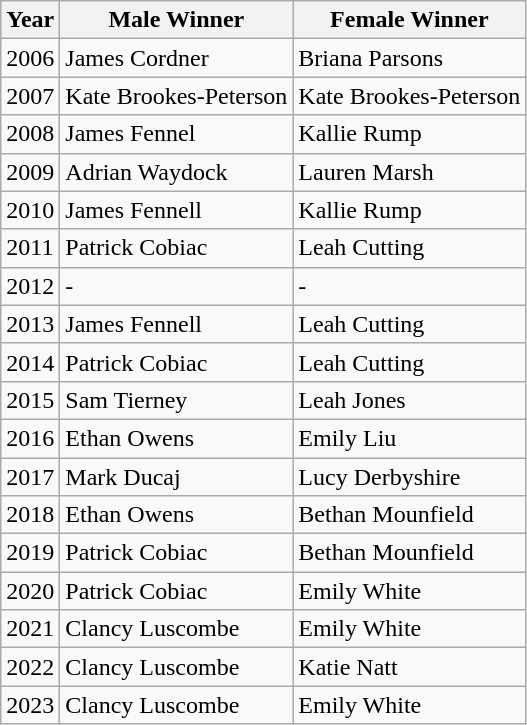<table class="wikitable sortable">
<tr>
<th>Year</th>
<th>Male Winner</th>
<th>Female Winner</th>
</tr>
<tr>
<td>2006</td>
<td>James Cordner</td>
<td>Briana Parsons</td>
</tr>
<tr>
<td>2007</td>
<td>Kate Brookes-Peterson</td>
<td>Kate Brookes-Peterson</td>
</tr>
<tr>
<td>2008</td>
<td>James Fennel</td>
<td>Kallie Rump</td>
</tr>
<tr>
<td>2009</td>
<td>Adrian Waydock</td>
<td>Lauren Marsh</td>
</tr>
<tr>
<td>2010</td>
<td>James Fennell</td>
<td>Kallie Rump</td>
</tr>
<tr>
<td>2011</td>
<td>Patrick Cobiac</td>
<td>Leah Cutting</td>
</tr>
<tr>
<td>2012</td>
<td>-</td>
<td>-</td>
</tr>
<tr>
<td>2013</td>
<td>James Fennell</td>
<td>Leah Cutting</td>
</tr>
<tr>
<td>2014</td>
<td>Patrick Cobiac</td>
<td>Leah Cutting</td>
</tr>
<tr>
<td>2015</td>
<td>Sam Tierney</td>
<td>Leah Jones</td>
</tr>
<tr>
<td>2016</td>
<td>Ethan Owens</td>
<td>Emily Liu</td>
</tr>
<tr>
<td>2017</td>
<td>Mark Ducaj</td>
<td>Lucy Derbyshire</td>
</tr>
<tr>
<td>2018</td>
<td>Ethan Owens</td>
<td>Bethan Mounfield</td>
</tr>
<tr>
<td>2019</td>
<td>Patrick Cobiac</td>
<td>Bethan Mounfield</td>
</tr>
<tr>
<td>2020</td>
<td>Patrick Cobiac</td>
<td>Emily White</td>
</tr>
<tr>
<td>2021</td>
<td>Clancy Luscombe</td>
<td>Emily White</td>
</tr>
<tr>
<td>2022</td>
<td>Clancy Luscombe</td>
<td>Katie Natt</td>
</tr>
<tr>
<td>2023</td>
<td>Clancy Luscombe</td>
<td>Emily White</td>
</tr>
</table>
